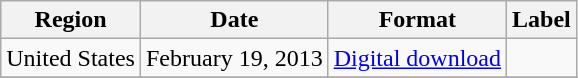<table class=wikitable>
<tr>
<th>Region</th>
<th>Date</th>
<th>Format</th>
<th>Label</th>
</tr>
<tr>
<td>United States</td>
<td>February 19, 2013</td>
<td><a href='#'>Digital download</a></td>
<td></td>
</tr>
<tr>
</tr>
</table>
